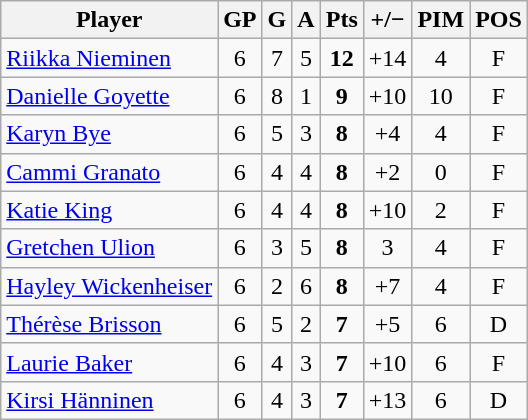<table class="wikitable sortable" style="text-align:center;">
<tr>
<th>Player</th>
<th>GP</th>
<th>G</th>
<th>A</th>
<th>Pts</th>
<th>+/−</th>
<th>PIM</th>
<th>POS</th>
</tr>
<tr>
<td style="text-align:left;"> <a href='#'>Riikka Nieminen</a></td>
<td>6</td>
<td>7</td>
<td>5</td>
<td><strong>12</strong></td>
<td>+14</td>
<td>4</td>
<td>F</td>
</tr>
<tr>
<td style="text-align:left;"> <a href='#'>Danielle Goyette</a></td>
<td>6</td>
<td>8</td>
<td>1</td>
<td><strong>9</strong></td>
<td>+10</td>
<td>10</td>
<td>F</td>
</tr>
<tr>
<td style="text-align:left;"> <a href='#'>Karyn Bye</a></td>
<td>6</td>
<td>5</td>
<td>3</td>
<td><strong>8</strong></td>
<td>+4</td>
<td>4</td>
<td>F</td>
</tr>
<tr>
<td style="text-align:left;"> <a href='#'>Cammi Granato</a></td>
<td>6</td>
<td>4</td>
<td>4</td>
<td><strong>8</strong></td>
<td>+2</td>
<td>0</td>
<td>F</td>
</tr>
<tr>
<td style="text-align:left;"> <a href='#'>Katie King</a></td>
<td>6</td>
<td>4</td>
<td>4</td>
<td><strong>8</strong></td>
<td>+10</td>
<td>2</td>
<td>F</td>
</tr>
<tr>
<td style="text-align:left;"> <a href='#'>Gretchen Ulion</a></td>
<td>6</td>
<td>3</td>
<td>5</td>
<td><strong>8</strong></td>
<td>3</td>
<td>4</td>
<td>F</td>
</tr>
<tr>
<td style="text-align:left;"> <a href='#'>Hayley Wickenheiser</a></td>
<td>6</td>
<td>2</td>
<td>6</td>
<td><strong>8</strong></td>
<td>+7</td>
<td>4</td>
<td>F</td>
</tr>
<tr>
<td style="text-align:left;"> <a href='#'>Thérèse Brisson</a></td>
<td>6</td>
<td>5</td>
<td>2</td>
<td><strong>7</strong></td>
<td>+5</td>
<td>6</td>
<td>D</td>
</tr>
<tr>
<td style="text-align:left;"> <a href='#'>Laurie Baker</a></td>
<td>6</td>
<td>4</td>
<td>3</td>
<td><strong>7</strong></td>
<td>+10</td>
<td>6</td>
<td>F</td>
</tr>
<tr>
<td style="text-align:left;"> <a href='#'>Kirsi Hänninen</a></td>
<td>6</td>
<td>4</td>
<td>3</td>
<td><strong>7</strong></td>
<td>+13</td>
<td>6</td>
<td>D</td>
</tr>
</table>
